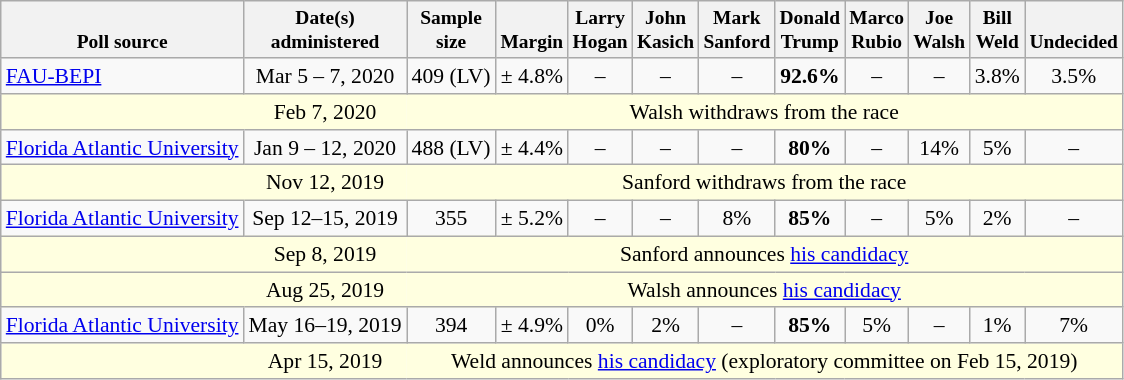<table class="wikitable" style="font-size:90%;text-align:center;">
<tr valign=bottom style="font-size:90%;">
<th>Poll source</th>
<th>Date(s)<br>administered</th>
<th>Sample<br>size</th>
<th>Margin<br></th>
<th>Larry<br>Hogan</th>
<th>John<br>Kasich</th>
<th>Mark<br>Sanford</th>
<th>Donald<br>Trump</th>
<th>Marco<br>Rubio</th>
<th>Joe<br>Walsh</th>
<th>Bill<br>Weld</th>
<th>Undecided</th>
</tr>
<tr>
<td style="text-align:left;"><a href='#'>FAU-BEPI</a></td>
<td>Mar 5 – 7, 2020</td>
<td>409 (LV)</td>
<td>± 4.8%</td>
<td>–</td>
<td>–</td>
<td>–</td>
<td><strong>92.6%</strong></td>
<td>–</td>
<td>–</td>
<td>3.8%</td>
<td>3.5%</td>
</tr>
<tr style="background:lightyellow;">
<td style="border-right-style:hidden;"></td>
<td style="border-right-style:hidden;">Feb 7, 2020</td>
<td colspan="20">Walsh withdraws from the race</td>
</tr>
<tr>
<td style="text-align:left;"><a href='#'>Florida Atlantic University</a></td>
<td>Jan 9 – 12, 2020</td>
<td>488 (LV)</td>
<td>± 4.4%</td>
<td>–</td>
<td>–</td>
<td>–</td>
<td><strong>80%</strong></td>
<td>–</td>
<td>14%</td>
<td>5%</td>
<td>–</td>
</tr>
<tr style="background:lightyellow;">
<td style="border-right-style:hidden;"></td>
<td style="border-right-style:hidden;">Nov 12, 2019</td>
<td colspan="20">Sanford withdraws from the race</td>
</tr>
<tr>
<td style="text-align:left;"><a href='#'>Florida Atlantic University</a></td>
<td>Sep 12–15, 2019</td>
<td>355</td>
<td>± 5.2%</td>
<td>–</td>
<td>–</td>
<td>8%</td>
<td><strong>85%</strong></td>
<td>–</td>
<td>5%</td>
<td>2%</td>
<td>–</td>
</tr>
<tr style="background:lightyellow;">
<td style="border-right-style:hidden;"></td>
<td style="border-right-style:hidden;">Sep 8, 2019</td>
<td colspan="20">Sanford announces <a href='#'>his candidacy</a></td>
</tr>
<tr style="background:lightyellow;">
<td style="border-right-style:hidden;"></td>
<td style="border-right-style:hidden;">Aug 25, 2019</td>
<td colspan="20">Walsh announces <a href='#'>his candidacy</a></td>
</tr>
<tr>
<td style="text-align:left;"><a href='#'>Florida Atlantic University</a></td>
<td>May 16–19, 2019</td>
<td>394</td>
<td>± 4.9%</td>
<td>0%</td>
<td>2%</td>
<td>–</td>
<td><strong>85%</strong></td>
<td>5%</td>
<td>–</td>
<td>1%</td>
<td>7%</td>
</tr>
<tr style="background:lightyellow;">
<td style="border-right-style:hidden;"></td>
<td style="border-right-style:hidden;">Apr 15, 2019</td>
<td colspan="20">Weld announces <a href='#'>his candidacy</a> (exploratory committee on Feb 15, 2019)</td>
</tr>
</table>
